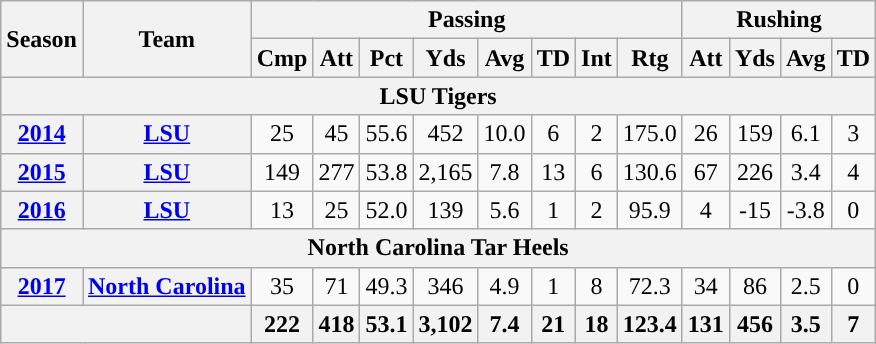<table class="wikitable" style="text-align:center;">
<tr>
<th rowspan="2">Season</th>
<th rowspan="2">Team</th>
<th colspan="8">Passing</th>
<th colspan="4">Rushing</th>
</tr>
<tr>
<th>Cmp</th>
<th>Att</th>
<th>Pct</th>
<th>Yds</th>
<th>Avg</th>
<th>TD</th>
<th>Int</th>
<th>Rtg</th>
<th>Att</th>
<th>Yds</th>
<th>Avg</th>
<th>TD</th>
</tr>
<tr>
<th colspan="16">LSU Tigers</th>
</tr>
<tr>
<th><a href='#'>2014</a></th>
<th><a href='#'>LSU</a></th>
<td>25</td>
<td>45</td>
<td>55.6</td>
<td>452</td>
<td>10.0</td>
<td>6</td>
<td>2</td>
<td>175.0</td>
<td>26</td>
<td>159</td>
<td>6.1</td>
<td>3</td>
</tr>
<tr>
<th><a href='#'>2015</a></th>
<th><a href='#'>LSU</a></th>
<td>149</td>
<td>277</td>
<td>53.8</td>
<td>2,165</td>
<td>7.8</td>
<td>13</td>
<td>6</td>
<td>130.6</td>
<td>67</td>
<td>226</td>
<td>3.4</td>
<td>4</td>
</tr>
<tr>
<th><a href='#'>2016</a></th>
<th><a href='#'>LSU</a></th>
<td>13</td>
<td>25</td>
<td>52.0</td>
<td>139</td>
<td>5.6</td>
<td>1</td>
<td>2</td>
<td>95.9</td>
<td>4</td>
<td>-15</td>
<td>-3.8</td>
<td>0</td>
</tr>
<tr>
<th colspan="16">North Carolina Tar Heels</th>
</tr>
<tr>
<th><a href='#'>2017</a></th>
<th><a href='#'>North Carolina</a></th>
<td>35</td>
<td>71</td>
<td>49.3</td>
<td>346</td>
<td>4.9</td>
<td>1</td>
<td>8</td>
<td>72.3</td>
<td>34</td>
<td>86</td>
<td>2.5</td>
<td>0</td>
</tr>
<tr>
<th colspan="2"></th>
<th>222</th>
<th>418</th>
<th>53.1</th>
<th>3,102</th>
<th>7.4</th>
<th>21</th>
<th>18</th>
<th>123.4</th>
<th>131</th>
<th>456</th>
<th>3.5</th>
<th>7</th>
</tr>
</table>
